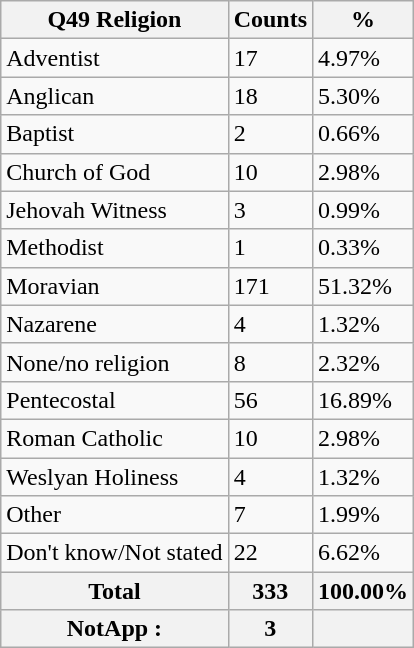<table class="wikitable sortable mw-collapsible mw-collapsed">
<tr>
<th>Q49 Religion</th>
<th>Counts</th>
<th>%</th>
</tr>
<tr>
<td>Adventist</td>
<td>17</td>
<td>4.97%</td>
</tr>
<tr>
<td>Anglican</td>
<td>18</td>
<td>5.30%</td>
</tr>
<tr>
<td>Baptist</td>
<td>2</td>
<td>0.66%</td>
</tr>
<tr>
<td>Church of God</td>
<td>10</td>
<td>2.98%</td>
</tr>
<tr>
<td>Jehovah Witness</td>
<td>3</td>
<td>0.99%</td>
</tr>
<tr>
<td>Methodist</td>
<td>1</td>
<td>0.33%</td>
</tr>
<tr>
<td>Moravian</td>
<td>171</td>
<td>51.32%</td>
</tr>
<tr>
<td>Nazarene</td>
<td>4</td>
<td>1.32%</td>
</tr>
<tr>
<td>None/no religion</td>
<td>8</td>
<td>2.32%</td>
</tr>
<tr>
<td>Pentecostal</td>
<td>56</td>
<td>16.89%</td>
</tr>
<tr>
<td>Roman Catholic</td>
<td>10</td>
<td>2.98%</td>
</tr>
<tr>
<td>Weslyan Holiness</td>
<td>4</td>
<td>1.32%</td>
</tr>
<tr>
<td>Other</td>
<td>7</td>
<td>1.99%</td>
</tr>
<tr>
<td>Don't know/Not stated</td>
<td>22</td>
<td>6.62%</td>
</tr>
<tr>
<th>Total</th>
<th>333</th>
<th>100.00%</th>
</tr>
<tr>
<th>NotApp :</th>
<th>3</th>
<th></th>
</tr>
</table>
